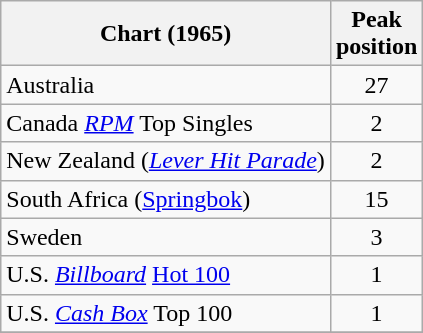<table class="wikitable sortable">
<tr>
<th>Chart (1965)</th>
<th>Peak<br>position</th>
</tr>
<tr>
<td>Australia</td>
<td style="text-align:center;">27</td>
</tr>
<tr>
<td>Canada <em><a href='#'>RPM</a></em> Top Singles</td>
<td style="text-align:center;">2</td>
</tr>
<tr>
<td>New Zealand (<em><a href='#'>Lever Hit Parade</a></em>)</td>
<td style="text-align:center;">2</td>
</tr>
<tr>
<td>South Africa (<a href='#'>Springbok</a>)</td>
<td align="center">15</td>
</tr>
<tr>
<td>Sweden</td>
<td style="text-align:center;">3</td>
</tr>
<tr>
<td>U.S. <em><a href='#'>Billboard</a></em> <a href='#'>Hot 100</a></td>
<td style="text-align:center;">1</td>
</tr>
<tr>
<td>U.S. <a href='#'><em>Cash Box</em></a> Top 100</td>
<td align="center">1</td>
</tr>
<tr>
</tr>
</table>
